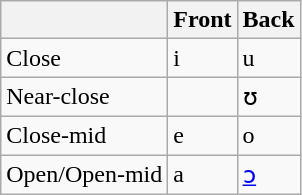<table class="wikitable">
<tr>
<th></th>
<th>Front</th>
<th>Back</th>
</tr>
<tr>
<td>Close</td>
<td>i</td>
<td>u</td>
</tr>
<tr>
<td>Near-close</td>
<td></td>
<td>ʊ</td>
</tr>
<tr>
<td>Close-mid</td>
<td>e</td>
<td>o</td>
</tr>
<tr>
<td>Open/Open-mid</td>
<td>a</td>
<td><a href='#'>ɔ</a></td>
</tr>
</table>
